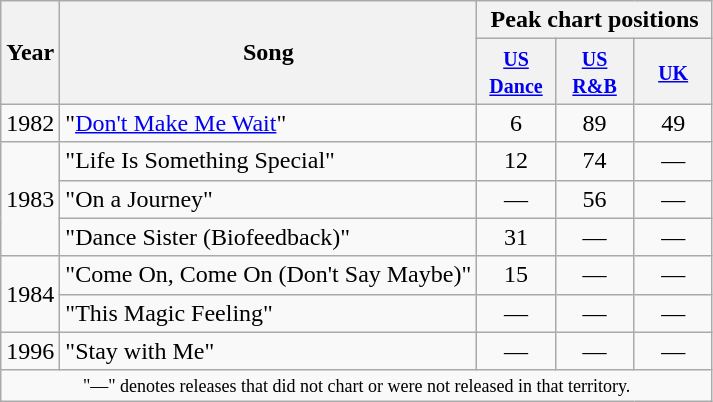<table class="wikitable">
<tr>
<th scope="col" rowspan="2">Year</th>
<th scope="col" rowspan="2">Song</th>
<th scope="col" colspan="3">Peak chart positions</th>
</tr>
<tr>
<th style="width:45px;"><small><a href='#'>US Dance</a></small><br></th>
<th style="width:45px;"><small><a href='#'>US R&B</a></small><br></th>
<th style="width:45px;"><small><a href='#'>UK</a></small><br></th>
</tr>
<tr>
<td rowspan="1">1982</td>
<td>"<a href='#'>Don't Make Me Wait</a>"</td>
<td align=center>6</td>
<td align=center>89</td>
<td align=center>49</td>
</tr>
<tr>
<td rowspan="3">1983</td>
<td>"Life Is Something Special"</td>
<td align=center>12</td>
<td align=center>74</td>
<td align=center>—</td>
</tr>
<tr>
<td>"On a Journey"</td>
<td align=center>―</td>
<td align=center>56</td>
<td align=center>―</td>
</tr>
<tr>
<td>"Dance Sister (Biofeedback)"</td>
<td align=center>31</td>
<td align=center>―</td>
<td align=center>—</td>
</tr>
<tr>
<td rowspan="2">1984</td>
<td>"Come On, Come On (Don't Say Maybe)"</td>
<td align=center>15</td>
<td align=center>—</td>
<td align=center>—</td>
</tr>
<tr>
<td>"This Magic Feeling"</td>
<td align=center>—</td>
<td align=center>—</td>
<td align=center>—</td>
</tr>
<tr>
<td rowspan="1">1996</td>
<td>"Stay with Me"</td>
<td align=center>—</td>
<td align=center>—</td>
<td align=center>—</td>
</tr>
<tr>
<td colspan="6" style="text-align:center; font-size:9pt;">"—" denotes releases that did not chart or were not released in that territory.</td>
</tr>
</table>
